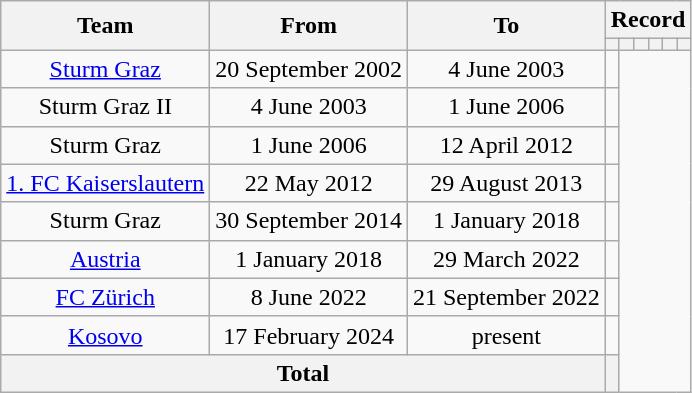<table class="wikitable" style="text-align: center">
<tr>
<th rowspan="2">Team</th>
<th rowspan="2">From</th>
<th rowspan="2">To</th>
<th colspan="6">Record</th>
</tr>
<tr>
<th></th>
<th></th>
<th></th>
<th></th>
<th></th>
<th></th>
</tr>
<tr>
<td><a href='#'>Sturm Graz</a></td>
<td>20 September 2002</td>
<td>4 June 2003<br></td>
<td></td>
</tr>
<tr>
<td>Sturm Graz II</td>
<td>4 June 2003</td>
<td>1 June 2006<br></td>
<td></td>
</tr>
<tr>
<td>Sturm Graz</td>
<td>1 June 2006</td>
<td>12 April 2012<br></td>
<td></td>
</tr>
<tr>
<td><a href='#'>1. FC Kaiserslautern</a></td>
<td>22 May 2012</td>
<td>29 August 2013<br></td>
<td></td>
</tr>
<tr>
<td>Sturm Graz</td>
<td>30 September 2014</td>
<td>1 January 2018<br></td>
<td></td>
</tr>
<tr>
<td><a href='#'>Austria</a></td>
<td>1 January 2018</td>
<td>29 March 2022<br></td>
<td></td>
</tr>
<tr>
<td><a href='#'>FC Zürich</a></td>
<td>8 June 2022</td>
<td>21 September 2022<br></td>
<td></td>
</tr>
<tr>
<td><a href='#'>Kosovo</a></td>
<td>17 February 2024</td>
<td>present<br></td>
<td></td>
</tr>
<tr>
<th colspan="3">Total<br></th>
<th></th>
</tr>
</table>
